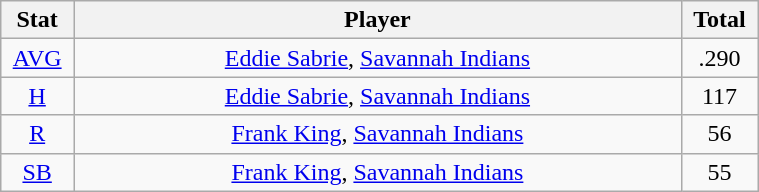<table class="wikitable" width="40%" style="text-align:center;">
<tr>
<th width="5%">Stat</th>
<th width="60%">Player</th>
<th width="5%">Total</th>
</tr>
<tr>
<td><a href='#'>AVG</a></td>
<td><a href='#'>Eddie Sabrie</a>, <a href='#'>Savannah Indians</a></td>
<td>.290</td>
</tr>
<tr>
<td><a href='#'>H</a></td>
<td><a href='#'>Eddie Sabrie</a>, <a href='#'>Savannah Indians</a></td>
<td>117</td>
</tr>
<tr>
<td><a href='#'>R</a></td>
<td><a href='#'>Frank King</a>, <a href='#'>Savannah Indians</a></td>
<td>56</td>
</tr>
<tr>
<td><a href='#'>SB</a></td>
<td><a href='#'>Frank King</a>, <a href='#'>Savannah Indians</a></td>
<td>55</td>
</tr>
</table>
